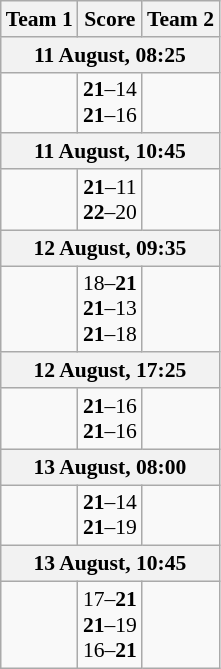<table class="wikitable" style="text-align: center; font-size:90% ">
<tr>
<th align="right">Team 1</th>
<th>Score</th>
<th align="left">Team 2</th>
</tr>
<tr>
<th colspan=3>11 August, 08:25</th>
</tr>
<tr>
<td align=right><strong></strong></td>
<td align=center><strong>21</strong>–14<br><strong>21</strong>–16</td>
<td align=left></td>
</tr>
<tr>
<th colspan=3>11 August, 10:45</th>
</tr>
<tr>
<td align=right><strong></strong></td>
<td align=center><strong>21</strong>–11<br><strong>22</strong>–20</td>
<td align=left></td>
</tr>
<tr>
<th colspan=3>12 August, 09:35</th>
</tr>
<tr>
<td align=right><strong></strong></td>
<td align=center>18–<strong>21</strong><br><strong>21</strong>–13<br><strong>21</strong>–18</td>
<td align=left></td>
</tr>
<tr>
<th colspan=3>12 August, 17:25</th>
</tr>
<tr>
<td align=right><strong></strong></td>
<td align=center><strong>21</strong>–16<br><strong>21</strong>–16</td>
<td align=left></td>
</tr>
<tr>
<th colspan=3>13 August, 08:00</th>
</tr>
<tr>
<td align=right><strong></strong></td>
<td align=center><strong>21</strong>–14<br><strong>21</strong>–19</td>
<td align=left></td>
</tr>
<tr>
<th colspan=3>13 August, 10:45</th>
</tr>
<tr>
<td align=right></td>
<td align=center>17–<strong>21</strong><br><strong>21</strong>–19<br>16–<strong>21</strong></td>
<td align=left><strong></strong></td>
</tr>
</table>
